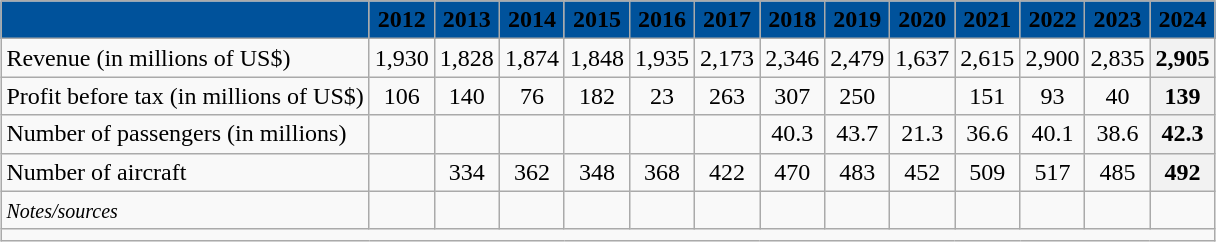<table class="wikitable" style="margin:auto;text-align:center;">
<tr>
<th style="background: #00529b;"></th>
<th style="background: #00529b;"><span>2012</span></th>
<th style="background: #00529b;"><span>2013</span></th>
<th style="background: #00529b;"><span>2014</span></th>
<th style="background: #00529b;"><span>2015</span></th>
<th style="background: #00529b;"><span>2016</span></th>
<th style="background: #00529b;"><span>2017</span></th>
<th style="background: #00529b;"><span>2018</span></th>
<th style="background: #00529b;"><span>2019</span></th>
<th style="background: #00529b;"><span>2020</span></th>
<th style="background: #00529b;"><span>2021</span></th>
<th style="background: #00529b;"><span>2022</span></th>
<th style="background: #00529b;"><span>2023</span></th>
<th style="background: #00529b;"><span>2024</span></th>
</tr>
<tr>
<td align="left">Revenue (in millions of US$)</td>
<td>1,930</td>
<td>1,828</td>
<td>1,874</td>
<td>1,848</td>
<td>1,935</td>
<td>2,173</td>
<td>2,346</td>
<td>2,479</td>
<td>1,637</td>
<td>2,615</td>
<td>2,900</td>
<td>2,835</td>
<th>2,905</th>
</tr>
<tr>
<td align="left">Profit before tax (in millions of US$)</td>
<td>106</td>
<td>140</td>
<td>76</td>
<td>182</td>
<td>23</td>
<td>263</td>
<td>307</td>
<td>250</td>
<td></td>
<td>151</td>
<td>93</td>
<td>40</td>
<th>139</th>
</tr>
<tr>
<td align="left">Number of passengers (in millions)</td>
<td></td>
<td></td>
<td></td>
<td></td>
<td></td>
<td></td>
<td>40.3</td>
<td>43.7</td>
<td>21.3</td>
<td>36.6</td>
<td>40.1</td>
<td>38.6</td>
<th>42.3</th>
</tr>
<tr>
<td align="left">Number of aircraft </td>
<td></td>
<td>334</td>
<td>362</td>
<td>348</td>
<td>368</td>
<td>422</td>
<td>470</td>
<td>483</td>
<td>452</td>
<td>509</td>
<td>517</td>
<td>485</td>
<th>492</th>
</tr>
<tr>
<td align="left"><small><em>Notes/sources</em></small></td>
<td></td>
<td></td>
<td></td>
<td></td>
<td></td>
<td></td>
<td></td>
<td></td>
<td></td>
<td></td>
<td></td>
<td></td>
<td></td>
</tr>
<tr>
<td colspan="14" style="text-align:left;"></td>
</tr>
</table>
